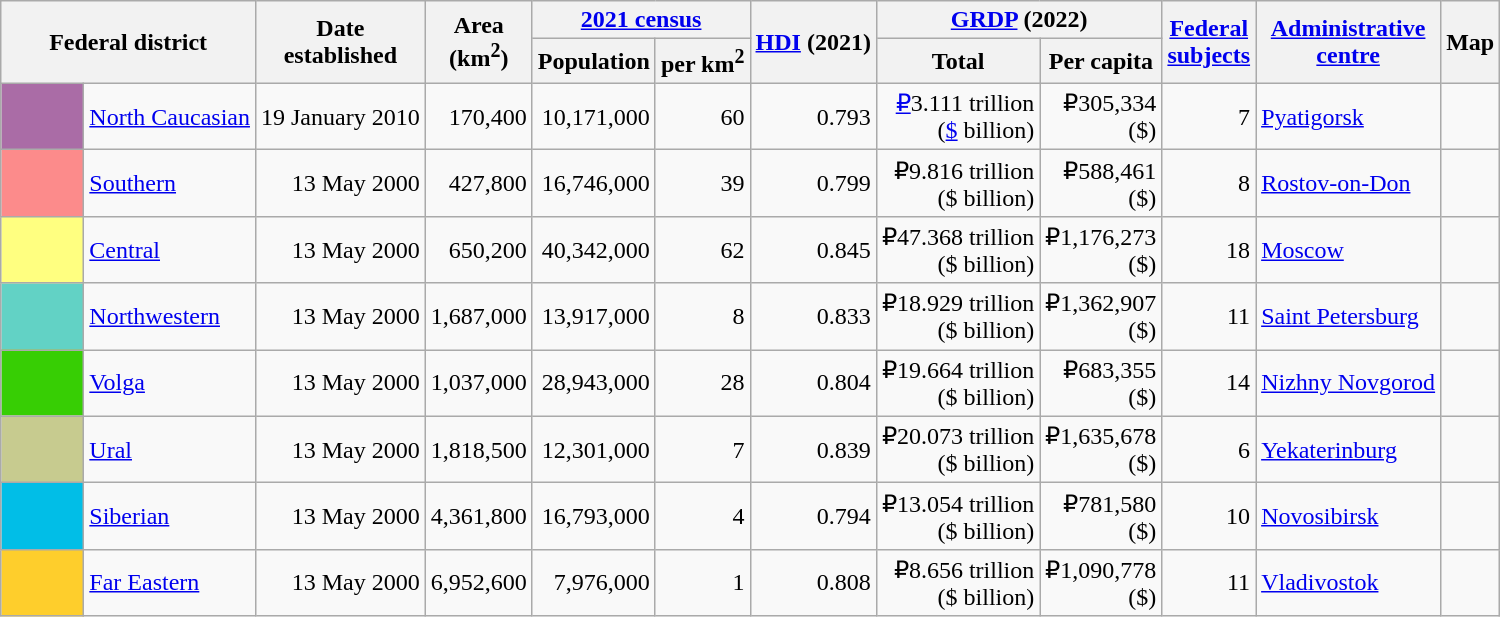<table class="wikitable sortable" style="text-align: right;">
<tr>
<th colspan="2" rowspan="2">Federal district</th>
<th rowspan="2">Date<br>established</th>
<th rowspan="2">Area<br>(km<sup>2</sup>)</th>
<th colspan="2"><a href='#'>2021 census</a></th>
<th rowspan="2"><a href='#'>HDI</a> (2021)</th>
<th colspan="2"><a href='#'>GRDP</a> (2022)</th>
<th rowspan="2"><a href='#'>Federal<br>subjects</a></th>
<th rowspan="2"><a href='#'>Administrative<br>centre</a></th>
<th rowspan="2">Map</th>
</tr>
<tr>
<th data-sort-type="number">Population</th>
<th>per km<sup>2</sup></th>
<th>Total</th>
<th>Per capita</th>
</tr>
<tr>
<td style="background:#aa6ca6;"></td>
<td style="text-align: left;"><a href='#'>North Caucasian</a></td>
<td>19 January 2010</td>
<td>170,400</td>
<td>10,171,000</td>
<td>60</td>
<td>0.793</td>
<td><a href='#'>₽</a>3.111 trillion<br>(<a href='#'>$</a> billion)</td>
<td>₽305,334<br>($)</td>
<td>7</td>
<td style="text-align: left;"><a href='#'>Pyatigorsk</a></td>
<td></td>
</tr>
<tr>
<td style="background:#fc8b8b;"></td>
<td style="text-align: left;"><a href='#'>Southern</a></td>
<td>13 May 2000</td>
<td>427,800</td>
<td>16,746,000</td>
<td>39</td>
<td>0.799</td>
<td>₽9.816 trillion<br>($ billion)</td>
<td>₽588,461<br>($)</td>
<td>8</td>
<td style="text-align: left;"><a href='#'>Rostov-on-Don</a></td>
<td></td>
</tr>
<tr>
<td style="background:#ffff80; width:3em;"></td>
<td style="text-align: left;"><a href='#'>Central</a></td>
<td>13 May 2000</td>
<td>650,200</td>
<td>40,342,000</td>
<td>62</td>
<td>0.845</td>
<td>₽47.368 trillion<br>($ billion)</td>
<td>₽1,176,273<br>($)</td>
<td>18</td>
<td style="text-align: left;"><a href='#'>Moscow</a></td>
<td></td>
</tr>
<tr>
<td style="background:#62d2c5;"></td>
<td style="text-align: left;"><a href='#'>Northwestern</a></td>
<td>13 May 2000</td>
<td>1,687,000</td>
<td>13,917,000</td>
<td>8</td>
<td>0.833</td>
<td>₽18.929 trillion<br>($ billion)</td>
<td>₽1,362,907<br>($)</td>
<td>11</td>
<td style="text-align: left;"><a href='#'>Saint Petersburg</a></td>
<td></td>
</tr>
<tr>
<td style="background:#37ce04;"></td>
<td style="text-align: left;"><a href='#'>Volga</a></td>
<td>13 May 2000</td>
<td>1,037,000</td>
<td>28,943,000</td>
<td>28</td>
<td>0.804</td>
<td>₽19.664 trillion<br>($ billion)</td>
<td>₽683,355<br>($)</td>
<td>14</td>
<td style="text-align: left;"><a href='#'>Nizhny Novgorod</a></td>
<td></td>
</tr>
<tr>
<td style="background:#c7cb8f;"></td>
<td style="text-align: left;"><a href='#'>Ural</a></td>
<td>13 May 2000</td>
<td>1,818,500</td>
<td>12,301,000</td>
<td>7</td>
<td>0.839</td>
<td>₽20.073 trillion<br>($ billion)</td>
<td>₽1,635,678<br>($)</td>
<td>6</td>
<td style="text-align: left;"><a href='#'>Yekaterinburg</a></td>
<td></td>
</tr>
<tr>
<td style="background:#01bee7;"></td>
<td style="text-align: left;"><a href='#'>Siberian</a></td>
<td>13 May 2000</td>
<td>4,361,800</td>
<td>16,793,000</td>
<td>4</td>
<td>0.794</td>
<td>₽13.054 trillion<br>($ billion)</td>
<td>₽781,580<br>($)</td>
<td>10</td>
<td style="text-align: left;"><a href='#'>Novosibirsk</a></td>
<td></td>
</tr>
<tr>
<td style="background:#fece2c;"></td>
<td style="text-align: left;"><a href='#'>Far Eastern</a></td>
<td>13 May 2000</td>
<td>6,952,600</td>
<td>7,976,000</td>
<td>1</td>
<td>0.808</td>
<td>₽8.656 trillion<br>($ billion)</td>
<td>₽1,090,778<br>($)</td>
<td>11</td>
<td style="text-align: left;"><a href='#'>Vladivostok</a></td>
<td></td>
</tr>
</table>
